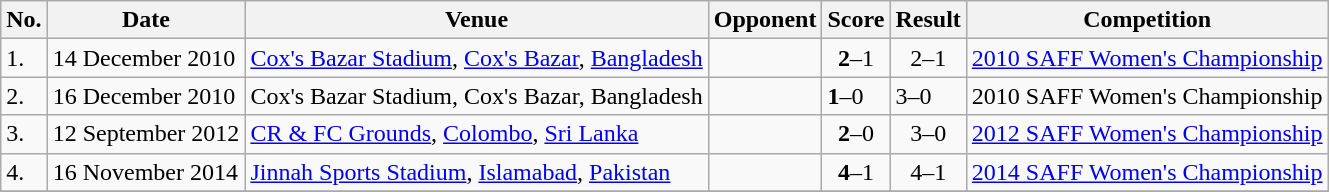<table class="wikitable">
<tr>
<th>No.</th>
<th>Date</th>
<th>Venue</th>
<th>Opponent</th>
<th>Score</th>
<th>Result</th>
<th>Competition</th>
</tr>
<tr>
<td>1.</td>
<td>14 December 2010</td>
<td><a href='#'>Cox's Bazar Stadium</a>, <a href='#'>Cox's Bazar</a>, <a href='#'>Bangladesh</a></td>
<td></td>
<td align=center><strong>2</strong>–1</td>
<td align=center>2–1</td>
<td><a href='#'>2010 SAFF Women's Championship</a></td>
</tr>
<tr>
<td>2.</td>
<td>16 December 2010</td>
<td>Cox's Bazar Stadium, Cox's Bazar, Bangladesh</td>
<td></td>
<td><strong>1</strong>–0</td>
<td>3–0</td>
<td>2010 SAFF Women's Championship</td>
</tr>
<tr>
<td>3.</td>
<td>12 September 2012</td>
<td><a href='#'>CR & FC Grounds</a>, <a href='#'>Colombo</a>, <a href='#'>Sri Lanka</a></td>
<td></td>
<td align=center><strong>2</strong>–0</td>
<td align=center>3–0</td>
<td><a href='#'>2012 SAFF Women's Championship</a></td>
</tr>
<tr>
<td>4.</td>
<td>16 November 2014</td>
<td><a href='#'>Jinnah Sports Stadium</a>, <a href='#'>Islamabad</a>, <a href='#'>Pakistan</a></td>
<td></td>
<td align=center><strong>4</strong>–1</td>
<td align=center>4–1</td>
<td><a href='#'>2014 SAFF Women's Championship</a></td>
</tr>
<tr>
</tr>
</table>
